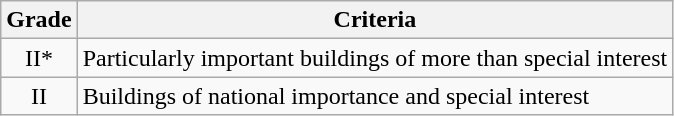<table class="wikitable">
<tr>
<th>Grade</th>
<th>Criteria</th>
</tr>
<tr>
<td align="center" >II*</td>
<td>Particularly important buildings of more than special interest</td>
</tr>
<tr>
<td align="center" >II</td>
<td>Buildings of national importance and special interest</td>
</tr>
</table>
